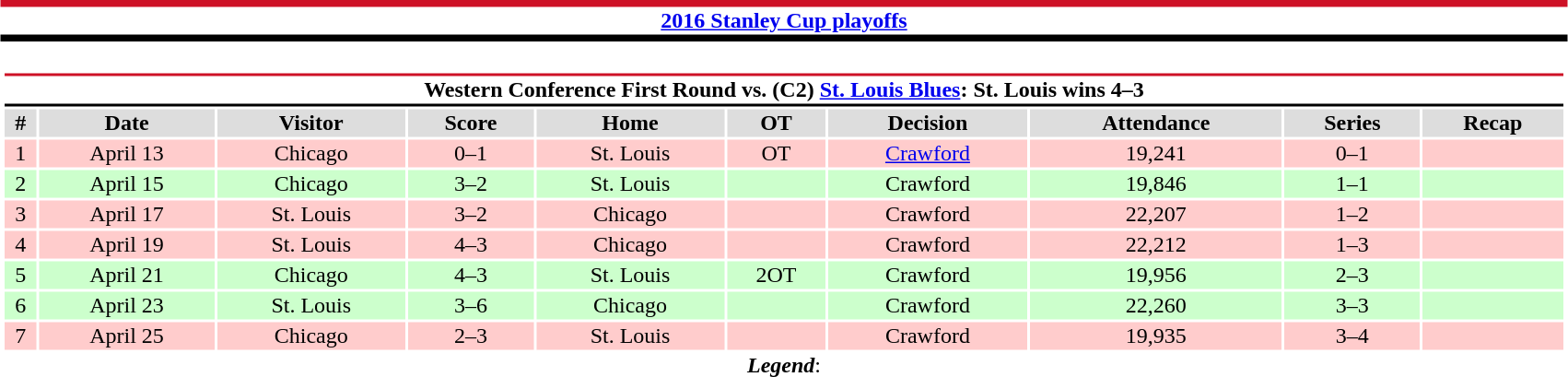<table class="toccolours" width=90% style="clear:both; margin:1.5em auto; text-align:center;">
<tr>
<th colspan=11 style="background:#FFFFFF; border-top:#CE1126 5px solid; border-bottom:#000000 5px solid;"><a href='#'>2016 Stanley Cup playoffs</a></th>
</tr>
<tr>
<td colspan=10><br><table class="toccolours collapsible collapsed" width=100%>
<tr>
<th colspan=10 style="background:#FFFFFF; border-top:#CE1126 2px solid; border-bottom:#000000 2px solid;">Western Conference First Round vs. (C2) <a href='#'>St. Louis Blues</a>: St. Louis wins 4–3</th>
</tr>
<tr align="center" bgcolor="#dddddd">
<th>#</th>
<th>Date</th>
<th>Visitor</th>
<th>Score</th>
<th>Home</th>
<th>OT</th>
<th>Decision</th>
<th>Attendance</th>
<th>Series</th>
<th>Recap</th>
</tr>
<tr style="background:#fcc;">
<td>1</td>
<td>April 13</td>
<td>Chicago</td>
<td>0–1</td>
<td>St. Louis</td>
<td>OT</td>
<td><a href='#'>Crawford</a></td>
<td>19,241</td>
<td>0–1</td>
<td></td>
</tr>
<tr style="background:#cfc;">
<td>2</td>
<td>April 15</td>
<td>Chicago</td>
<td>3–2</td>
<td>St. Louis</td>
<td></td>
<td>Crawford</td>
<td>19,846</td>
<td>1–1</td>
<td></td>
</tr>
<tr style="background:#fcc;">
<td>3</td>
<td>April 17</td>
<td>St. Louis</td>
<td>3–2</td>
<td>Chicago</td>
<td></td>
<td>Crawford</td>
<td>22,207</td>
<td>1–2</td>
<td></td>
</tr>
<tr style="background:#fcc;">
<td>4</td>
<td>April 19</td>
<td>St. Louis</td>
<td>4–3</td>
<td>Chicago</td>
<td></td>
<td>Crawford</td>
<td>22,212</td>
<td>1–3</td>
<td></td>
</tr>
<tr style="background:#cfc;">
<td>5</td>
<td>April 21</td>
<td>Chicago</td>
<td>4–3</td>
<td>St. Louis</td>
<td>2OT</td>
<td>Crawford</td>
<td>19,956</td>
<td>2–3</td>
<td></td>
</tr>
<tr style="background:#cfc;">
<td>6</td>
<td>April 23</td>
<td>St. Louis</td>
<td>3–6</td>
<td>Chicago</td>
<td></td>
<td>Crawford</td>
<td>22,260</td>
<td>3–3</td>
<td></td>
</tr>
<tr style="background:#fcc;">
<td>7</td>
<td>April 25</td>
<td>Chicago</td>
<td>2–3</td>
<td>St. Louis</td>
<td></td>
<td>Crawford</td>
<td>19,935</td>
<td>3–4</td>
<td></td>
</tr>
</table>
<strong><em>Legend</em></strong>:

</td>
</tr>
</table>
